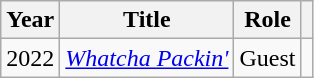<table class="wikitable plainrowheaders" style="text-align:left;">
<tr>
<th>Year</th>
<th>Title</th>
<th>Role</th>
<th></th>
</tr>
<tr>
<td>2022</td>
<td><em><a href='#'>Whatcha Packin'</a></em></td>
<td>Guest</td>
<td></td>
</tr>
</table>
